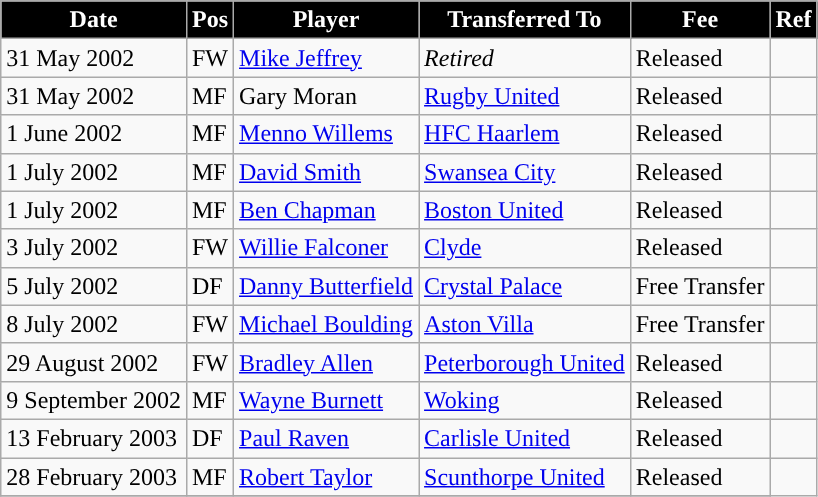<table class="wikitable plainrowheaders sortable">
<tr>
<th style="background:#000000; color:#FFFFFF; ">Date</th>
<th style="background:#000000; color:#FFFFff; ">Pos</th>
<th style="background:#000000; color:#FFFFff; ">Player</th>
<th style="background:#000000; color:#FFFFff; ">Transferred To</th>
<th style="background:#000000; color:#FFFFff; ">Fee</th>
<th style="background:#000000; color:#FFFFff; ">Ref</th>
</tr>
<tr>
<td>31 May 2002</td>
<td>FW</td>
<td> <a href='#'>Mike Jeffrey</a></td>
<td><em>Retired</em></td>
<td>Released</td>
<td></td>
</tr>
<tr>
<td>31 May 2002</td>
<td>MF</td>
<td> Gary Moran</td>
<td> <a href='#'>Rugby United</a></td>
<td>Released</td>
<td></td>
</tr>
<tr>
<td>1 June 2002</td>
<td>MF</td>
<td> <a href='#'>Menno Willems</a></td>
<td> <a href='#'>HFC Haarlem</a></td>
<td>Released</td>
<td></td>
</tr>
<tr>
<td>1 July 2002</td>
<td>MF</td>
<td> <a href='#'>David Smith</a></td>
<td> <a href='#'>Swansea City</a></td>
<td>Released</td>
<td></td>
</tr>
<tr>
<td>1 July 2002</td>
<td>MF</td>
<td> <a href='#'>Ben Chapman</a></td>
<td> <a href='#'>Boston United</a></td>
<td>Released</td>
<td></td>
</tr>
<tr>
<td>3 July 2002</td>
<td>FW</td>
<td> <a href='#'>Willie Falconer</a></td>
<td> <a href='#'>Clyde</a></td>
<td>Released</td>
<td></td>
</tr>
<tr>
<td>5 July 2002</td>
<td>DF</td>
<td> <a href='#'>Danny Butterfield</a></td>
<td> <a href='#'>Crystal Palace</a></td>
<td>Free Transfer</td>
<td></td>
</tr>
<tr>
<td>8 July 2002</td>
<td>FW</td>
<td> <a href='#'>Michael Boulding</a></td>
<td> <a href='#'>Aston Villa</a></td>
<td>Free Transfer</td>
<td></td>
</tr>
<tr>
<td>29 August 2002</td>
<td>FW</td>
<td> <a href='#'>Bradley Allen</a></td>
<td> <a href='#'>Peterborough United</a></td>
<td>Released</td>
<td></td>
</tr>
<tr>
<td>9 September 2002</td>
<td>MF</td>
<td> <a href='#'>Wayne Burnett</a></td>
<td> <a href='#'>Woking</a></td>
<td>Released</td>
<td></td>
</tr>
<tr>
<td>13 February 2003</td>
<td>DF</td>
<td> <a href='#'>Paul Raven</a></td>
<td> <a href='#'>Carlisle United</a></td>
<td>Released</td>
<td></td>
</tr>
<tr>
<td>28 February 2003</td>
<td>MF</td>
<td> <a href='#'>Robert Taylor</a></td>
<td> <a href='#'>Scunthorpe United</a></td>
<td>Released</td>
</tr>
<tr>
</tr>
</table>
